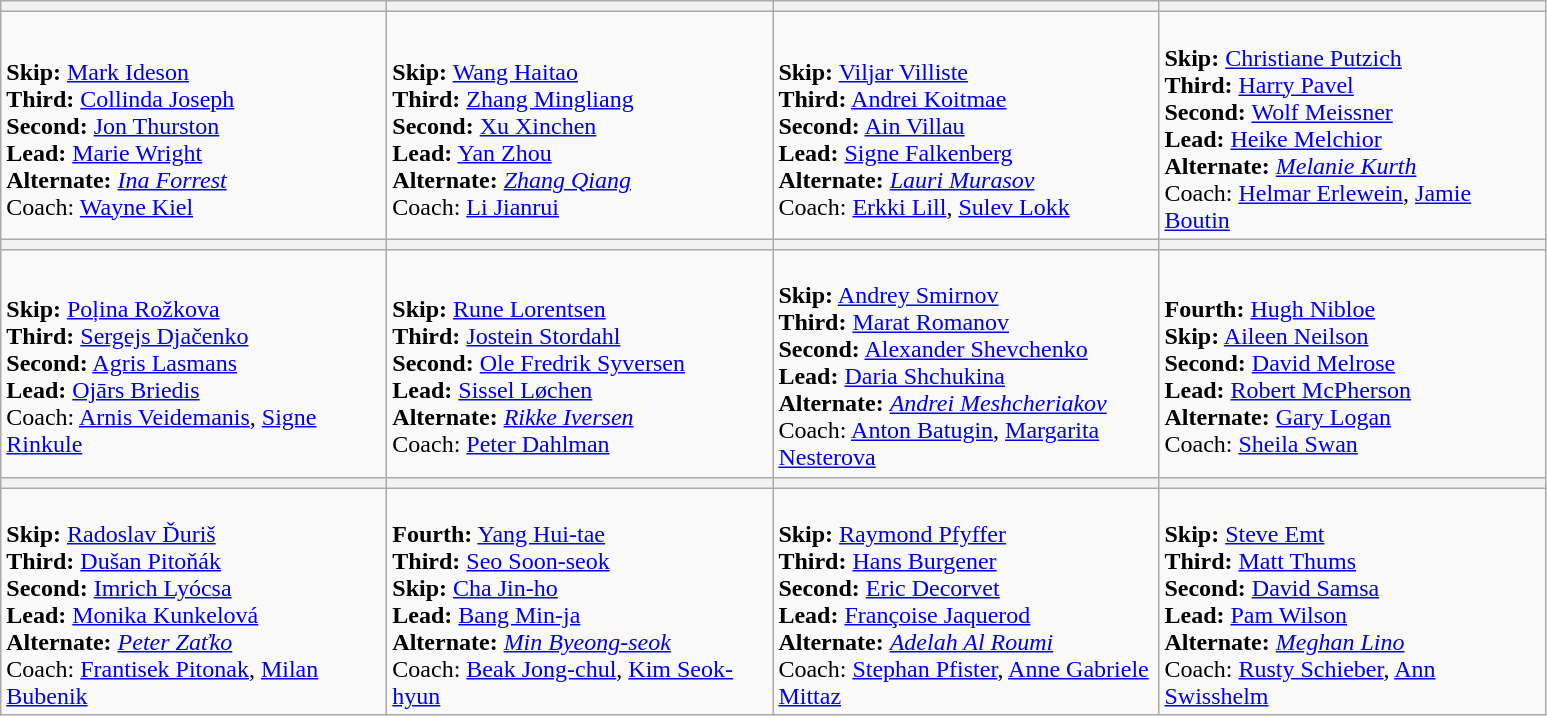<table class="wikitable">
<tr>
<th width=250></th>
<th width=250></th>
<th width=250></th>
<th width=250></th>
</tr>
<tr>
<td><br><strong>Skip:</strong> <a href='#'>Mark Ideson</a><br>
<strong>Third:</strong> <a href='#'>Collinda Joseph</a><br>
<strong>Second:</strong> <a href='#'>Jon Thurston</a><br>
<strong>Lead:</strong> <a href='#'>Marie Wright</a><br>
<strong>Alternate:</strong> <em><a href='#'>Ina Forrest</a></em><br>
Coach: <a href='#'>Wayne Kiel</a></td>
<td><br><strong>Skip:</strong> <a href='#'>Wang Haitao</a><br>
<strong>Third:</strong> <a href='#'>Zhang Mingliang</a><br>
<strong>Second:</strong> <a href='#'>Xu Xinchen</a><br>
<strong>Lead:</strong> <a href='#'>Yan Zhou</a><br>
<strong>Alternate:</strong> <em><a href='#'>Zhang Qiang</a></em><br>
Coach: <a href='#'>Li Jianrui</a></td>
<td><br><strong>Skip:</strong> <a href='#'>Viljar Villiste</a><br>
<strong>Third:</strong> <a href='#'>Andrei Koitmae</a><br>
<strong>Second:</strong> <a href='#'>Ain Villau</a><br>
<strong>Lead:</strong> <a href='#'>Signe Falkenberg</a><br>
<strong>Alternate:</strong> <em><a href='#'>Lauri Murasov</a></em><br>
Coach: <a href='#'>Erkki Lill</a>, <a href='#'>Sulev Lokk</a></td>
<td><br><strong>Skip:</strong> <a href='#'>Christiane Putzich</a><br>
<strong>Third:</strong> <a href='#'>Harry Pavel</a><br>
<strong>Second:</strong> <a href='#'>Wolf Meissner</a><br>
<strong>Lead:</strong> <a href='#'>Heike Melchior</a><br>
<strong>Alternate:</strong> <em><a href='#'>Melanie Kurth</a></em><br>
Coach: <a href='#'>Helmar Erlewein</a>, <a href='#'>Jamie Boutin</a></td>
</tr>
<tr>
<th width=250></th>
<th width=250></th>
<th width=250></th>
<th width=250></th>
</tr>
<tr>
<td><br><strong>Skip:</strong> <a href='#'>Poļina Rožkova</a><br>
<strong>Third:</strong> <a href='#'>Sergejs Djačenko</a><br>
<strong>Second:</strong> <a href='#'>Agris Lasmans</a><br>
<strong>Lead:</strong> <a href='#'>Ojārs Briedis</a><br>
Coach: <a href='#'>Arnis Veidemanis</a>, <a href='#'>Signe Rinkule</a></td>
<td><br><strong>Skip:</strong> <a href='#'>Rune Lorentsen</a><br>
<strong>Third:</strong> <a href='#'>Jostein Stordahl</a><br>
<strong>Second:</strong> <a href='#'>Ole Fredrik Syversen</a><br>
<strong>Lead:</strong> <a href='#'>Sissel Løchen</a><br>
<strong>Alternate:</strong> <em><a href='#'>Rikke Iversen</a></em><br>
Coach: <a href='#'>Peter Dahlman</a></td>
<td><br><strong>Skip:</strong> <a href='#'>Andrey Smirnov</a><br>
<strong>Third:</strong> <a href='#'>Marat Romanov</a><br>
<strong>Second:</strong> <a href='#'>Alexander Shevchenko</a><br>
<strong>Lead:</strong> <a href='#'>Daria Shchukina</a><br>
<strong>Alternate:</strong> <em><a href='#'>Andrei Meshcheriakov</a></em><br>
Coach: <a href='#'>Anton Batugin</a>, <a href='#'>Margarita Nesterova</a></td>
<td><br><strong>Fourth:</strong> <a href='#'>Hugh Nibloe</a><br>
<strong>Skip:</strong> <a href='#'>Aileen Neilson</a><br>
<strong>Second:</strong> <a href='#'>David Melrose</a><br>
<strong>Lead:</strong> <a href='#'>Robert McPherson</a><br>
<strong>Alternate:</strong> <a href='#'>Gary Logan</a><br>
Coach: <a href='#'>Sheila Swan</a></td>
</tr>
<tr>
<th width=250></th>
<th width=250></th>
<th width=250></th>
<th width=250></th>
</tr>
<tr>
<td><br><strong>Skip:</strong> <a href='#'>Radoslav Ďuriš</a><br>
<strong>Third:</strong> <a href='#'>Dušan Pitoňák</a><br>
<strong>Second:</strong> <a href='#'>Imrich Lyócsa</a><br>
<strong>Lead:</strong> <a href='#'>Monika Kunkelová</a><br>
<strong>Alternate:</strong> <em><a href='#'>Peter Zaťko</a></em><br>
Coach: <a href='#'>Frantisek Pitonak</a>, <a href='#'>Milan Bubenik</a></td>
<td><br><strong>Fourth:</strong> <a href='#'>Yang Hui-tae</a><br>
<strong>Third:</strong> <a href='#'>Seo Soon-seok</a><br>
<strong>Skip:</strong> <a href='#'>Cha Jin-ho</a><br>
<strong>Lead:</strong> <a href='#'>Bang Min-ja</a><br>
<strong>Alternate:</strong> <em><a href='#'>Min Byeong-seok</a></em><br>
Coach: <a href='#'>Beak Jong-chul</a>, <a href='#'>Kim Seok-hyun</a></td>
<td><br><strong>Skip:</strong> <a href='#'>Raymond Pfyffer</a><br>
<strong>Third:</strong> <a href='#'>Hans Burgener</a><br>
<strong>Second:</strong> <a href='#'>Eric Decorvet</a><br>
<strong>Lead:</strong> <a href='#'>Françoise Jaquerod</a><br>
<strong>Alternate:</strong> <em><a href='#'>Adelah Al Roumi</a></em><br>
Coach: <a href='#'>Stephan Pfister</a>, <a href='#'>Anne Gabriele Mittaz</a></td>
<td><br><strong>Skip:</strong> <a href='#'>Steve Emt</a><br>
<strong>Third:</strong> <a href='#'>Matt Thums</a><br>
<strong>Second:</strong> <a href='#'>David Samsa</a><br>
<strong>Lead:</strong> <a href='#'>Pam Wilson</a><br>
<strong>Alternate:</strong> <em><a href='#'>Meghan Lino</a></em><br>
Coach: <a href='#'>Rusty Schieber</a>, <a href='#'>Ann Swisshelm</a></td>
</tr>
</table>
